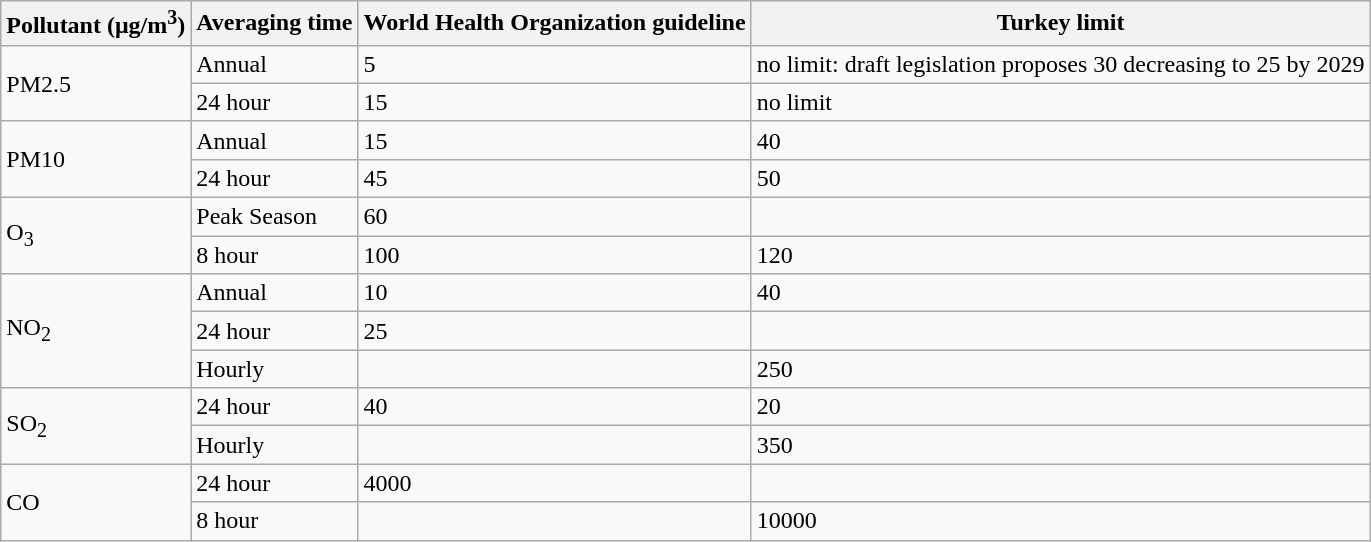<table class="wikitable">
<tr>
<th>Pollutant (μg/m<sup>3</sup>)</th>
<th>Averaging time</th>
<th>World Health Organization guideline</th>
<th>Turkey limit</th>
</tr>
<tr>
<td rowspan="2">PM2.5</td>
<td>Annual</td>
<td>5</td>
<td>no limit: draft legislation proposes 30 decreasing to 25 by 2029</td>
</tr>
<tr>
<td>24 hour</td>
<td>15</td>
<td>no limit</td>
</tr>
<tr>
<td rowspan="2">PM10</td>
<td>Annual</td>
<td>15</td>
<td>40</td>
</tr>
<tr>
<td>24 hour</td>
<td>45</td>
<td>50</td>
</tr>
<tr>
<td rowspan="2">O<sub>3</sub></td>
<td>Peak Season</td>
<td>60</td>
<td></td>
</tr>
<tr>
<td>8 hour</td>
<td>100</td>
<td>120</td>
</tr>
<tr>
<td rowspan="3">NO<sub>2</sub></td>
<td>Annual</td>
<td>10</td>
<td>40</td>
</tr>
<tr>
<td>24 hour</td>
<td>25</td>
<td></td>
</tr>
<tr>
<td>Hourly</td>
<td></td>
<td>250</td>
</tr>
<tr>
<td rowspan="2">SO<sub>2</sub></td>
<td>24 hour</td>
<td>40</td>
<td>20</td>
</tr>
<tr>
<td>Hourly</td>
<td></td>
<td>350</td>
</tr>
<tr>
<td rowspan="2">CO</td>
<td>24 hour</td>
<td>4000</td>
<td></td>
</tr>
<tr>
<td>8 hour</td>
<td></td>
<td>10000</td>
</tr>
</table>
